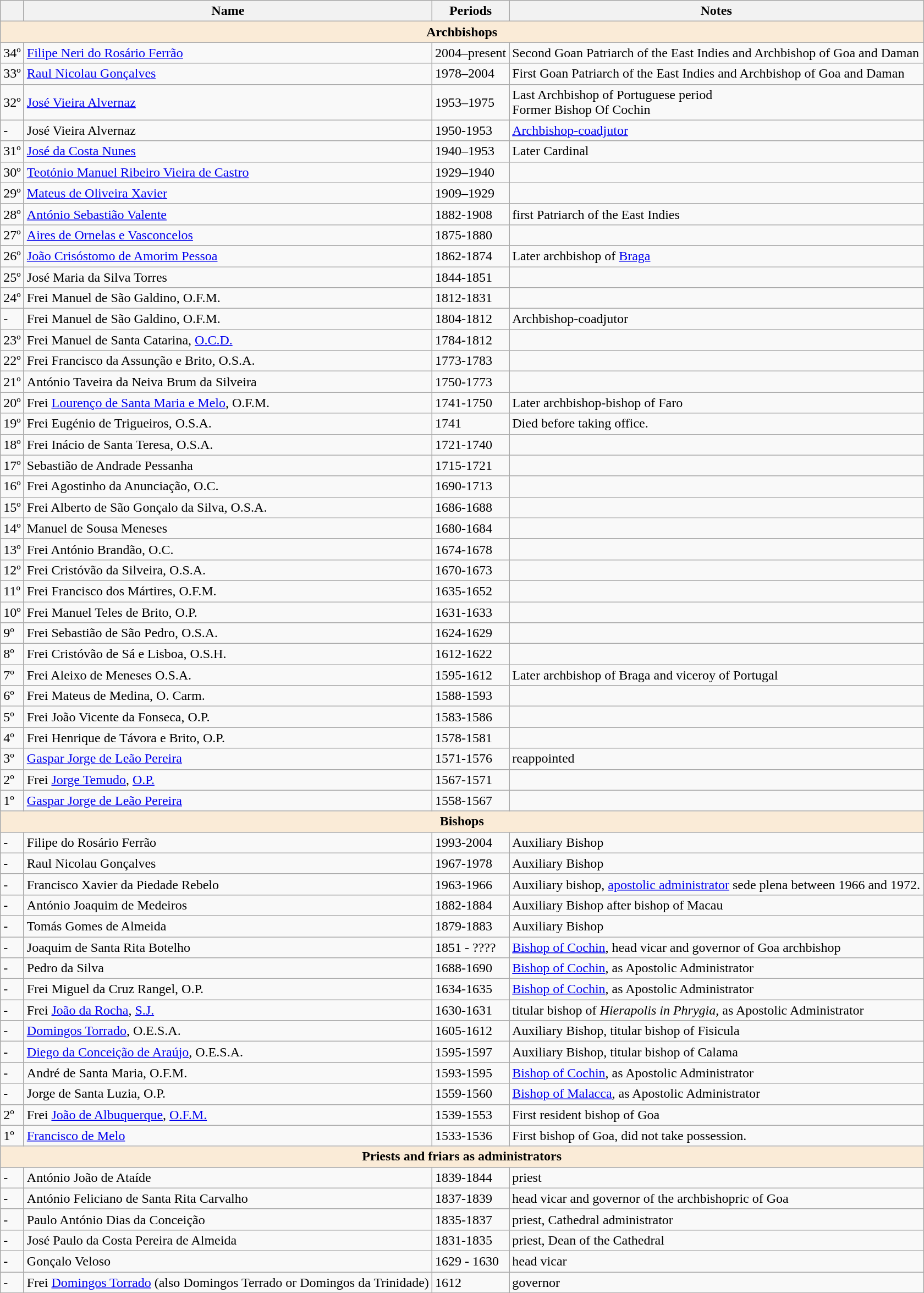<table class="wikitable">
<tr>
<th></th>
<th>Name</th>
<th>Periods</th>
<th>Notes</th>
</tr>
<tr>
<th colspan=4 style="background:#FAEBD7; text-align:center;"><strong>Archbishops</strong></th>
</tr>
<tr>
<td>34º</td>
<td><a href='#'>Filipe Neri do Rosário Ferrão</a></td>
<td>2004–present</td>
<td>Second Goan Patriarch of the East Indies and Archbishop of Goa and Daman</td>
</tr>
<tr>
<td>33º</td>
<td><a href='#'>Raul Nicolau Gonçalves</a></td>
<td>1978–2004</td>
<td>First Goan Patriarch of the East Indies and Archbishop of Goa and Daman</td>
</tr>
<tr>
<td>32º</td>
<td><a href='#'>José Vieira Alvernaz</a></td>
<td>1953–1975</td>
<td>Last Archbishop of Portuguese period<br>Former Bishop Of Cochin</td>
</tr>
<tr>
<td>-</td>
<td>José Vieira Alvernaz</td>
<td>1950-1953</td>
<td><a href='#'>Archbishop-coadjutor</a></td>
</tr>
<tr>
<td>31º</td>
<td><a href='#'>José da Costa Nunes</a></td>
<td>1940–1953</td>
<td>Later Cardinal<br></td>
</tr>
<tr>
<td>30º</td>
<td><a href='#'>Teotónio Manuel Ribeiro Vieira de Castro</a></td>
<td>1929–1940</td>
<td></td>
</tr>
<tr>
<td>29º</td>
<td><a href='#'>Mateus de Oliveira Xavier</a></td>
<td>1909–1929</td>
<td></td>
</tr>
<tr>
<td>28º</td>
<td><a href='#'>António Sebastião Valente</a></td>
<td>1882-1908</td>
<td>first Patriarch of the East Indies<br></td>
</tr>
<tr>
<td>27º</td>
<td><a href='#'>Aires de Ornelas e Vasconcelos</a></td>
<td>1875-1880</td>
<td></td>
</tr>
<tr>
<td>26º</td>
<td><a href='#'>João Crisóstomo de Amorim Pessoa</a></td>
<td>1862-1874</td>
<td>Later archbishop of <a href='#'>Braga</a></td>
</tr>
<tr>
<td>25º</td>
<td>José Maria da Silva Torres</td>
<td>1844-1851</td>
<td></td>
</tr>
<tr>
<td>24º</td>
<td>Frei Manuel de São Galdino, O.F.M.</td>
<td>1812-1831</td>
<td></td>
</tr>
<tr>
<td>-</td>
<td>Frei Manuel de São Galdino, O.F.M.</td>
<td>1804-1812</td>
<td>Archbishop-coadjutor</td>
</tr>
<tr>
<td>23º</td>
<td>Frei Manuel de Santa Catarina, <a href='#'>O.C.D.</a></td>
<td>1784-1812</td>
<td></td>
</tr>
<tr>
<td>22º</td>
<td>Frei Francisco da Assunção e Brito, O.S.A.</td>
<td>1773-1783</td>
<td></td>
</tr>
<tr>
<td>21º</td>
<td>António Taveira da Neiva Brum da Silveira</td>
<td>1750-1773</td>
<td></td>
</tr>
<tr>
<td>20º</td>
<td>Frei <a href='#'>Lourenço de Santa Maria e Melo</a>, O.F.M.</td>
<td>1741-1750</td>
<td>Later archbishop-bishop of Faro<br></td>
</tr>
<tr>
<td>19º</td>
<td>Frei Eugénio de Trigueiros, O.S.A.</td>
<td>1741</td>
<td>Died before taking office.</td>
</tr>
<tr>
<td>18º</td>
<td>Frei Inácio de Santa Teresa, O.S.A.</td>
<td>1721-1740</td>
<td></td>
</tr>
<tr>
<td>17º</td>
<td>Sebastião de Andrade Pessanha</td>
<td>1715-1721</td>
<td></td>
</tr>
<tr>
<td>16º</td>
<td>Frei Agostinho da Anunciação, O.C.</td>
<td>1690-1713</td>
<td></td>
</tr>
<tr>
<td>15º</td>
<td>Frei Alberto de São Gonçalo da Silva, O.S.A.</td>
<td>1686-1688</td>
<td></td>
</tr>
<tr>
<td>14º</td>
<td>Manuel de Sousa Meneses</td>
<td>1680-1684</td>
<td></td>
</tr>
<tr>
<td>13º</td>
<td>Frei António Brandão, O.C.</td>
<td>1674-1678</td>
<td></td>
</tr>
<tr>
<td>12º</td>
<td>Frei Cristóvão da Silveira, O.S.A.</td>
<td>1670-1673</td>
<td></td>
</tr>
<tr>
<td>11º</td>
<td>Frei Francisco dos Mártires, O.F.M.</td>
<td>1635-1652</td>
<td></td>
</tr>
<tr>
<td>10º</td>
<td>Frei Manuel Teles de Brito, O.P.</td>
<td>1631-1633</td>
<td></td>
</tr>
<tr>
<td>9º</td>
<td>Frei Sebastião de São Pedro, O.S.A.</td>
<td>1624-1629</td>
<td></td>
</tr>
<tr>
<td>8º</td>
<td>Frei Cristóvão de Sá e Lisboa, O.S.H.</td>
<td>1612-1622</td>
<td></td>
</tr>
<tr>
<td>7º</td>
<td>Frei Aleixo de Meneses O.S.A.</td>
<td>1595-1612</td>
<td>Later archbishop of Braga and viceroy of Portugal<br></td>
</tr>
<tr>
<td>6º</td>
<td>Frei Mateus de Medina, O. Carm.</td>
<td>1588-1593</td>
<td></td>
</tr>
<tr>
<td>5º</td>
<td>Frei João Vicente da Fonseca, O.P.</td>
<td>1583-1586</td>
<td></td>
</tr>
<tr>
<td>4º</td>
<td>Frei Henrique de Távora e Brito, O.P.</td>
<td>1578-1581</td>
<td></td>
</tr>
<tr>
<td>3º</td>
<td><a href='#'>Gaspar Jorge de Leão Pereira</a></td>
<td>1571-1576</td>
<td>reappointed</td>
</tr>
<tr>
<td>2º</td>
<td>Frei <a href='#'>Jorge Temudo</a>, <a href='#'>O.P.</a></td>
<td>1567-1571</td>
<td></td>
</tr>
<tr>
<td>1º</td>
<td><a href='#'>Gaspar Jorge de Leão Pereira</a></td>
<td>1558-1567</td>
<td></td>
</tr>
<tr>
<th colspan="4" style="background:#FAEBD7; text-align:center;"><strong>Bishops</strong></th>
</tr>
<tr>
<td>-</td>
<td>Filipe do Rosário Ferrão</td>
<td>1993-2004</td>
<td>Auxiliary Bishop</td>
</tr>
<tr>
<td>-</td>
<td>Raul Nicolau Gonçalves</td>
<td>1967-1978</td>
<td>Auxiliary Bishop</td>
</tr>
<tr>
<td>-</td>
<td>Francisco Xavier da Piedade Rebelo</td>
<td>1963-1966</td>
<td>Auxiliary bishop, <a href='#'>apostolic administrator</a> sede plena between 1966 and 1972.<br></td>
</tr>
<tr>
<td>-</td>
<td>António Joaquim de Medeiros</td>
<td>1882-1884</td>
<td>Auxiliary Bishop after bishop of Macau<br></td>
</tr>
<tr>
<td>-</td>
<td>Tomás Gomes de Almeida</td>
<td>1879-1883</td>
<td>Auxiliary Bishop</td>
</tr>
<tr>
<td>-</td>
<td>Joaquim de Santa Rita Botelho</td>
<td>1851 - ????</td>
<td><a href='#'>Bishop of Cochin</a>, head vicar and governor of Goa archbishop</td>
</tr>
<tr>
<td>-</td>
<td>Pedro da Silva</td>
<td>1688-1690</td>
<td><a href='#'>Bishop of Cochin</a>, as Apostolic Administrator</td>
</tr>
<tr>
<td>-</td>
<td>Frei Miguel da Cruz Rangel, O.P.</td>
<td>1634-1635</td>
<td><a href='#'>Bishop of Cochin</a>, as Apostolic Administrator</td>
</tr>
<tr>
<td>-</td>
<td>Frei <a href='#'>João da Rocha</a>, <a href='#'>S.J.</a></td>
<td>1630-1631</td>
<td>titular bishop of <em>Hierapolis in Phrygia</em>, as Apostolic Administrator<br></td>
</tr>
<tr>
<td>-</td>
<td><a href='#'>Domingos Torrado</a>, O.E.S.A.</td>
<td>1605-1612</td>
<td>Auxiliary Bishop, titular bishop of Fisicula</td>
</tr>
<tr>
<td>-</td>
<td><a href='#'>Diego da Conceição de Araújo</a>, O.E.S.A.</td>
<td>1595-1597</td>
<td>Auxiliary Bishop, titular bishop of Calama</td>
</tr>
<tr>
<td>-</td>
<td>André de Santa Maria, O.F.M.</td>
<td>1593-1595</td>
<td><a href='#'>Bishop of Cochin</a>, as Apostolic Administrator<br></td>
</tr>
<tr>
<td>-</td>
<td>Jorge de Santa Luzia, O.P.</td>
<td>1559-1560</td>
<td><a href='#'>Bishop of Malacca</a>, as Apostolic Administrator<br></td>
</tr>
<tr>
<td>2º</td>
<td>Frei <a href='#'>João de Albuquerque</a>, <a href='#'>O.F.M.</a></td>
<td>1539-1553</td>
<td>First resident bishop of Goa</td>
</tr>
<tr>
<td>1º</td>
<td><a href='#'>Francisco de Melo</a></td>
<td>1533-1536</td>
<td>First bishop of Goa, did not take possession.</td>
</tr>
<tr>
<th colspan="4" id="953" style="text-align:center; background:#faebd7;">Priests and friars as administrators</th>
</tr>
<tr>
<td>-</td>
<td>António João de Ataíde</td>
<td>1839-1844</td>
<td>priest</td>
</tr>
<tr>
<td>-</td>
<td>António Feliciano de Santa Rita Carvalho</td>
<td>1837-1839</td>
<td>head vicar and governor of the archbishopric of Goa</td>
</tr>
<tr>
<td>-</td>
<td>Paulo António Dias da Conceição</td>
<td>1835-1837</td>
<td>priest, Cathedral administrator</td>
</tr>
<tr>
<td>-</td>
<td>José Paulo da Costa Pereira de Almeida</td>
<td>1831-1835</td>
<td>priest, Dean of the Cathedral</td>
</tr>
<tr>
<td>-</td>
<td>Gonçalo Veloso</td>
<td>1629 - 1630</td>
<td>head vicar</td>
</tr>
<tr>
<td>-</td>
<td>Frei <a href='#'>Domingos Torrado</a> (also Domingos Terrado or Domingos da Trinidade)</td>
<td>1612</td>
<td>governor</td>
</tr>
</table>
